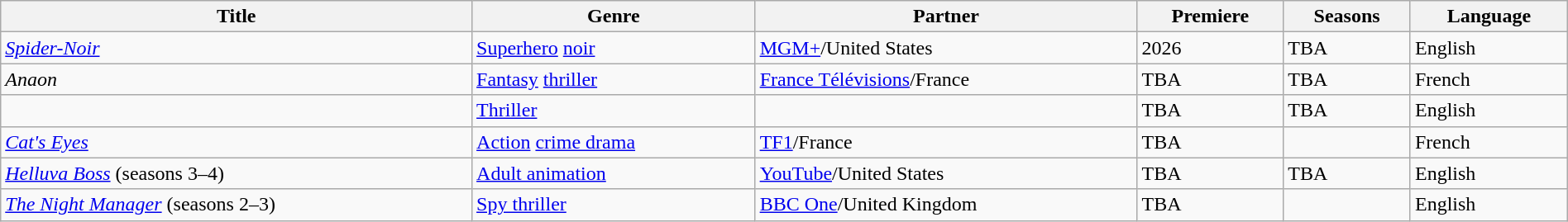<table class="wikitable sortable" style="width:100%;">
<tr>
<th>Title</th>
<th>Genre</th>
<th>Partner</th>
<th>Premiere</th>
<th>Seasons</th>
<th>Language</th>
</tr>
<tr>
<td><em><a href='#'>Spider-Noir</a></em></td>
<td><a href='#'>Superhero</a> <a href='#'>noir</a></td>
<td><a href='#'>MGM+</a>/United States</td>
<td>2026</td>
<td>TBA</td>
<td>English</td>
</tr>
<tr>
<td><em>Anaon</em></td>
<td><a href='#'>Fantasy</a> <a href='#'>thriller</a></td>
<td><a href='#'>France Télévisions</a>/France</td>
<td>TBA</td>
<td>TBA</td>
<td>French</td>
</tr>
<tr>
<td><em></em></td>
<td><a href='#'>Thriller</a></td>
<td></td>
<td>TBA</td>
<td>TBA</td>
<td>English</td>
</tr>
<tr>
<td><em><a href='#'>Cat's Eyes</a></em></td>
<td><a href='#'>Action</a> <a href='#'>crime drama</a></td>
<td><a href='#'>TF1</a>/France</td>
<td>TBA</td>
<td></td>
<td>French</td>
</tr>
<tr>
<td><em><a href='#'>Helluva Boss</a></em> (seasons 3–4)</td>
<td><a href='#'>Adult animation</a></td>
<td><a href='#'>YouTube</a>/United States</td>
<td>TBA</td>
<td>TBA</td>
<td>English</td>
</tr>
<tr>
<td><em><a href='#'>The Night Manager</a></em> (seasons 2–3)</td>
<td><a href='#'>Spy thriller</a></td>
<td><a href='#'>BBC One</a>/United Kingdom</td>
<td>TBA</td>
<td></td>
<td>English</td>
</tr>
</table>
